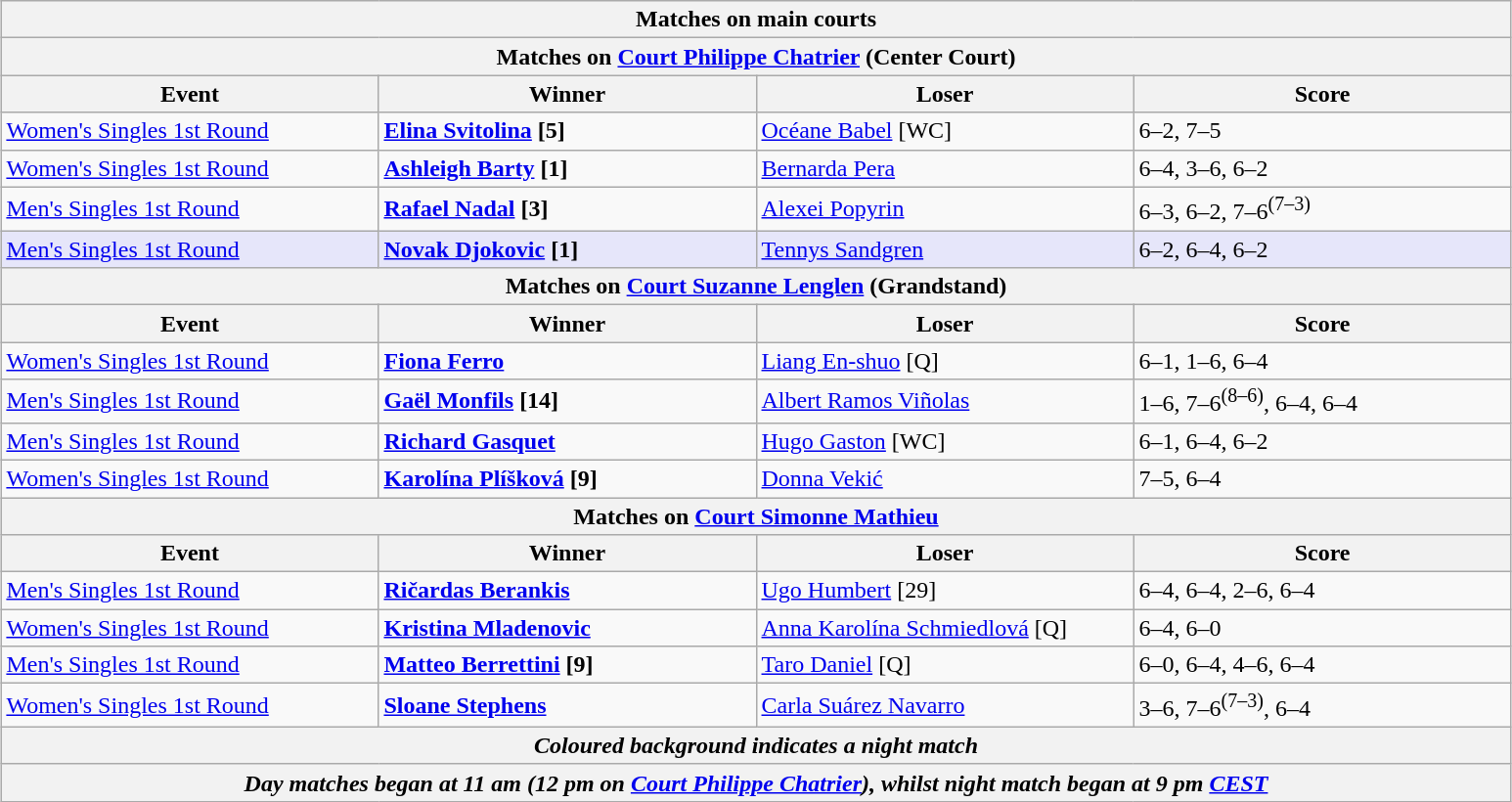<table class="wikitable" style="margin:auto;">
<tr>
<th colspan="4" style="white-space:nowrap">Matches on main courts</th>
</tr>
<tr>
<th colspan="4">Matches on <a href='#'>Court Philippe Chatrier</a> (Center Court)</th>
</tr>
<tr>
<th width="250">Event</th>
<th width="250">Winner</th>
<th width="250">Loser</th>
<th width="250">Score</th>
</tr>
<tr>
<td><a href='#'>Women's Singles 1st Round</a></td>
<td><strong> <a href='#'>Elina Svitolina</a> [5]</strong></td>
<td> <a href='#'>Océane Babel</a> [WC]</td>
<td>6–2, 7–5</td>
</tr>
<tr>
<td><a href='#'>Women's Singles 1st Round</a></td>
<td><strong> <a href='#'>Ashleigh Barty</a> [1]</strong></td>
<td> <a href='#'>Bernarda Pera</a></td>
<td>6–4, 3–6, 6–2</td>
</tr>
<tr>
<td><a href='#'>Men's Singles 1st Round</a></td>
<td><strong> <a href='#'>Rafael Nadal</a> [3]</strong></td>
<td> <a href='#'>Alexei Popyrin</a></td>
<td>6–3, 6–2, 7–6<sup>(7–3)</sup></td>
</tr>
<tr bgcolor=lavender>
<td><a href='#'>Men's Singles 1st Round</a></td>
<td><strong> <a href='#'>Novak Djokovic</a> [1]</strong></td>
<td> <a href='#'>Tennys Sandgren</a></td>
<td>6–2, 6–4, 6–2</td>
</tr>
<tr>
<th colspan="4">Matches on <a href='#'>Court Suzanne Lenglen</a> (Grandstand)</th>
</tr>
<tr>
<th width="250">Event</th>
<th width="250">Winner</th>
<th width="250">Loser</th>
<th width="250">Score</th>
</tr>
<tr>
<td><a href='#'>Women's Singles 1st Round</a></td>
<td><strong> <a href='#'>Fiona Ferro</a></strong></td>
<td> <a href='#'>Liang En-shuo</a> [Q]</td>
<td>6–1, 1–6, 6–4</td>
</tr>
<tr>
<td><a href='#'>Men's Singles 1st Round</a></td>
<td><strong> <a href='#'>Gaël Monfils</a> [14]</strong></td>
<td> <a href='#'>Albert Ramos Viñolas</a></td>
<td>1–6, 7–6<sup>(8–6)</sup>, 6–4, 6–4</td>
</tr>
<tr>
<td><a href='#'>Men's Singles 1st Round</a></td>
<td><strong> <a href='#'>Richard Gasquet</a></strong></td>
<td> <a href='#'>Hugo Gaston</a> [WC]</td>
<td>6–1, 6–4, 6–2</td>
</tr>
<tr>
<td><a href='#'>Women's Singles 1st Round</a></td>
<td><strong> <a href='#'>Karolína Plíšková</a> [9]</strong></td>
<td> <a href='#'>Donna Vekić</a></td>
<td>7–5, 6–4</td>
</tr>
<tr>
<th colspan="4">Matches on <a href='#'>Court Simonne Mathieu</a></th>
</tr>
<tr>
<th width="250">Event</th>
<th width="250">Winner</th>
<th width="250">Loser</th>
<th width="250">Score</th>
</tr>
<tr>
<td><a href='#'>Men's Singles 1st Round</a></td>
<td><strong> <a href='#'>Ričardas Berankis</a></strong></td>
<td> <a href='#'>Ugo Humbert</a> [29]</td>
<td>6–4, 6–4, 2–6, 6–4</td>
</tr>
<tr>
<td><a href='#'>Women's Singles 1st Round</a></td>
<td><strong> <a href='#'>Kristina Mladenovic</a></strong></td>
<td> <a href='#'>Anna Karolína Schmiedlová</a> [Q]</td>
<td>6–4, 6–0</td>
</tr>
<tr>
<td><a href='#'>Men's Singles 1st Round</a></td>
<td><strong> <a href='#'>Matteo Berrettini</a> [9]</strong></td>
<td> <a href='#'>Taro Daniel</a> [Q]</td>
<td>6–0, 6–4, 4–6, 6–4</td>
</tr>
<tr>
<td><a href='#'>Women's Singles 1st Round</a></td>
<td><strong> <a href='#'>Sloane Stephens</a></strong></td>
<td> <a href='#'>Carla Suárez Navarro</a></td>
<td>3–6, 7–6<sup>(7–3)</sup>, 6–4</td>
</tr>
<tr>
<th colspan=4><em>Coloured background indicates a night match</em></th>
</tr>
<tr>
<th colspan=4><em>Day matches began at 11 am (12 pm on <a href='#'>Court Philippe Chatrier</a>), whilst night match began at 9 pm <a href='#'>CEST</a></em></th>
</tr>
</table>
